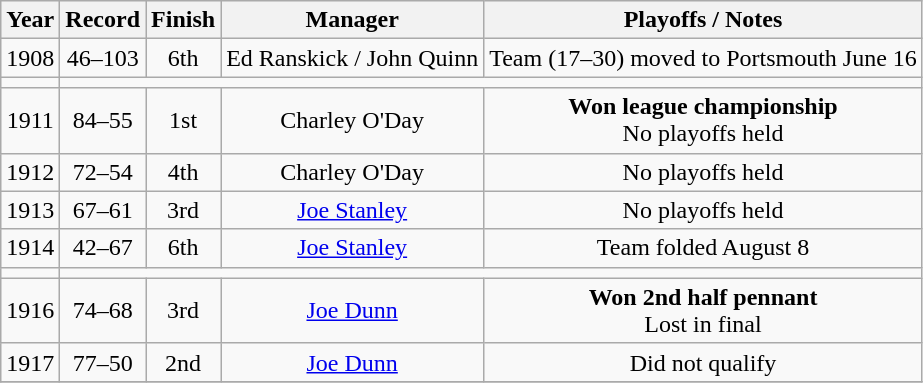<table class="wikitable">
<tr style="background: #F2F2F2;">
<th>Year</th>
<th>Record</th>
<th>Finish</th>
<th>Manager</th>
<th>Playoffs / Notes</th>
</tr>
<tr align=center>
<td>1908</td>
<td>46–103</td>
<td>6th</td>
<td>Ed Ranskick / John Quinn</td>
<td>Team (17–30) moved to Portsmouth June 16</td>
</tr>
<tr align=center>
<td></td>
</tr>
<tr align=center>
<td>1911</td>
<td>84–55</td>
<td>1st</td>
<td>Charley O'Day</td>
<td><strong>Won league championship</strong><br>No playoffs held</td>
</tr>
<tr align=center>
<td>1912</td>
<td>72–54</td>
<td>4th</td>
<td>Charley O'Day</td>
<td>No playoffs held</td>
</tr>
<tr align=center>
<td>1913</td>
<td>67–61</td>
<td>3rd</td>
<td><a href='#'>Joe Stanley</a></td>
<td>No playoffs held</td>
</tr>
<tr align=center>
<td>1914</td>
<td>42–67</td>
<td>6th</td>
<td><a href='#'>Joe Stanley</a></td>
<td>Team folded August 8</td>
</tr>
<tr align=center>
<td></td>
</tr>
<tr align=center>
<td>1916</td>
<td>74–68</td>
<td>3rd</td>
<td><a href='#'>Joe Dunn</a></td>
<td><strong>Won 2nd half pennant</strong><br>Lost in final</td>
</tr>
<tr align=center>
<td>1917</td>
<td>77–50</td>
<td>2nd</td>
<td><a href='#'>Joe Dunn</a></td>
<td>Did not qualify</td>
</tr>
<tr align=center>
</tr>
</table>
